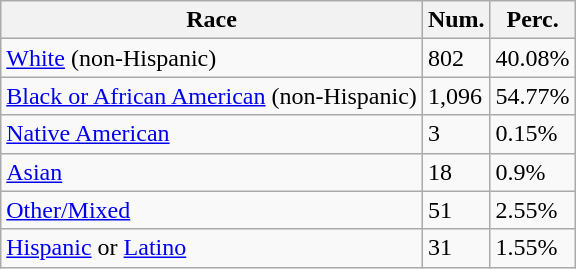<table class="wikitable">
<tr>
<th>Race</th>
<th>Num.</th>
<th>Perc.</th>
</tr>
<tr>
<td><a href='#'>White</a> (non-Hispanic)</td>
<td>802</td>
<td>40.08%</td>
</tr>
<tr>
<td><a href='#'>Black or African American</a> (non-Hispanic)</td>
<td>1,096</td>
<td>54.77%</td>
</tr>
<tr>
<td><a href='#'>Native American</a></td>
<td>3</td>
<td>0.15%</td>
</tr>
<tr>
<td><a href='#'>Asian</a></td>
<td>18</td>
<td>0.9%</td>
</tr>
<tr>
<td><a href='#'>Other/Mixed</a></td>
<td>51</td>
<td>2.55%</td>
</tr>
<tr>
<td><a href='#'>Hispanic</a> or <a href='#'>Latino</a></td>
<td>31</td>
<td>1.55%</td>
</tr>
</table>
